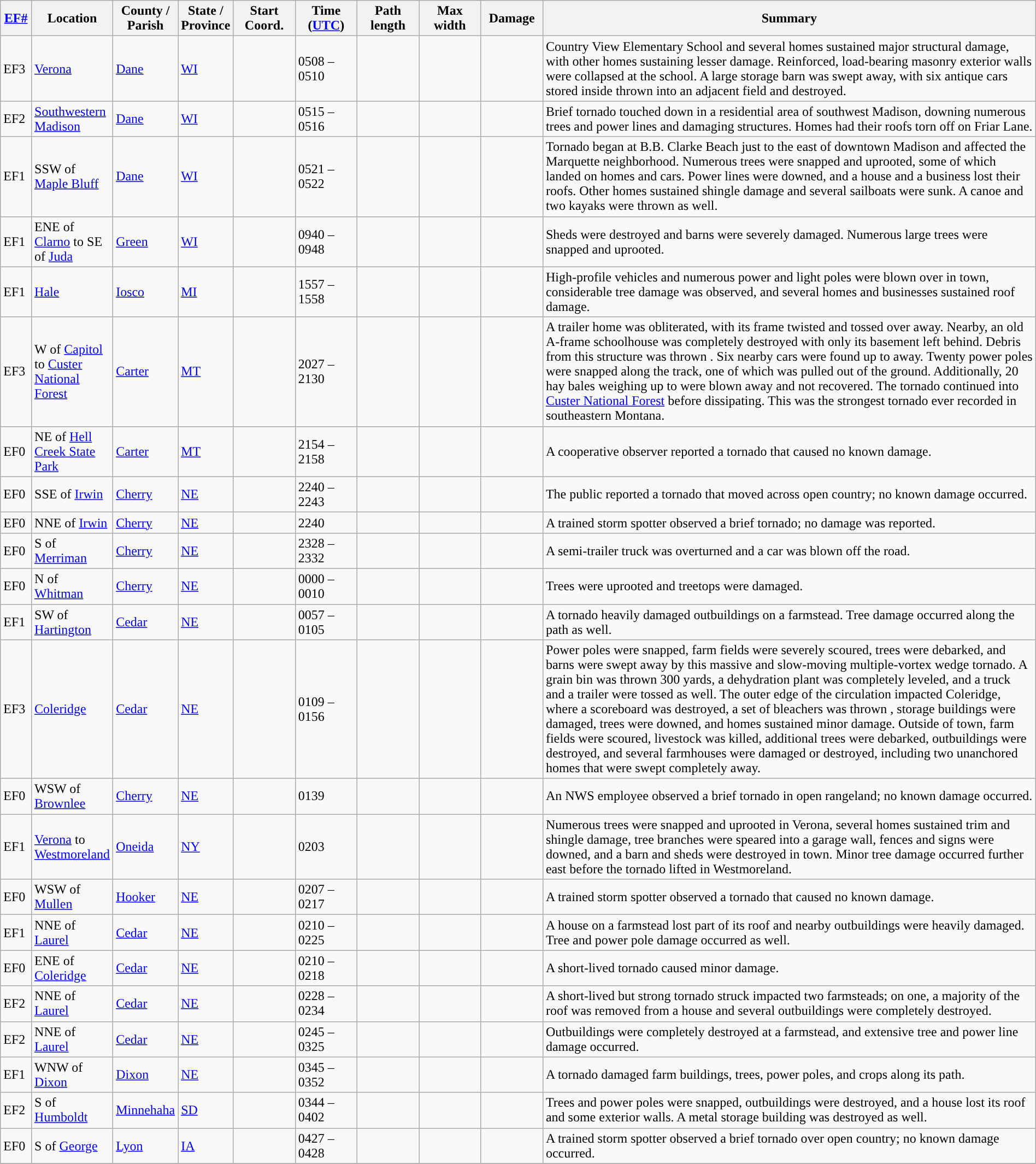<table class="wikitable sortable" style="width:100%;">
<tr>
<th scope="col" width="3%" align="center"><a href='#'>EF#</a></th>
<th scope="col" width="7%" align="center" class="unsortable">Location</th>
<th scope="col" width="6%" align="center" class="unsortable">County / Parish</th>
<th scope="col" width="5%" align="center">State / Province</th>
<th scope="col" width="6%" align="center">Start Coord.</th>
<th scope="col" width="6%" align="center">Time (<a href='#'>UTC</a>)</th>
<th scope="col" width="6%" align="center">Path length</th>
<th scope="col" width="6%" align="center">Max width</th>
<th scope="col" width="6%" align="center">Damage</th>
<th scope="col" width="48%" class="unsortable" align="center">Summary</th>
</tr>
<tr>
<td>EF3</td>
<td><a href='#'>Verona</a></td>
<td><a href='#'>Dane</a></td>
<td><a href='#'>WI</a></td>
<td></td>
<td>0508 – 0510</td>
<td></td>
<td></td>
<td></td>
<td>Country View Elementary School and several homes sustained major structural damage, with other homes sustaining lesser damage. Reinforced, load-bearing masonry exterior walls were collapsed at the school. A large storage barn was swept away, with six antique cars stored inside thrown into an adjacent field and destroyed.</td>
</tr>
<tr>
<td>EF2</td>
<td><a href='#'>Southwestern Madison</a></td>
<td><a href='#'>Dane</a></td>
<td><a href='#'>WI</a></td>
<td></td>
<td>0515 – 0516</td>
<td></td>
<td></td>
<td></td>
<td>Brief tornado touched down in a residential area of southwest Madison, downing numerous trees and power lines and damaging structures. Homes had their roofs torn off on Friar Lane.</td>
</tr>
<tr>
<td>EF1</td>
<td>SSW of <a href='#'>Maple Bluff</a></td>
<td><a href='#'>Dane</a></td>
<td><a href='#'>WI</a></td>
<td></td>
<td>0521 – 0522</td>
<td></td>
<td></td>
<td></td>
<td>Tornado began at B.B. Clarke Beach just to the east of downtown Madison and affected the Marquette neighborhood. Numerous trees were snapped and uprooted, some of which landed on homes and cars. Power lines were downed, and a house and a business lost their roofs. Other homes sustained shingle damage and several sailboats were sunk. A canoe and two kayaks were thrown as well.</td>
</tr>
<tr>
<td>EF1</td>
<td>ENE of <a href='#'>Clarno</a> to SE of <a href='#'>Juda</a></td>
<td><a href='#'>Green</a></td>
<td><a href='#'>WI</a></td>
<td></td>
<td>0940 – 0948</td>
<td></td>
<td></td>
<td></td>
<td>Sheds were destroyed and barns were severely damaged. Numerous large trees were snapped and uprooted.</td>
</tr>
<tr>
<td>EF1</td>
<td><a href='#'>Hale</a></td>
<td><a href='#'>Iosco</a></td>
<td><a href='#'>MI</a></td>
<td></td>
<td>1557 – 1558</td>
<td></td>
<td></td>
<td></td>
<td>High-profile vehicles and numerous power and light poles were blown over in town, considerable tree damage was observed, and several homes and businesses sustained roof damage.</td>
</tr>
<tr>
<td>EF3</td>
<td>W of <a href='#'>Capitol</a> to <a href='#'>Custer National Forest</a></td>
<td><a href='#'>Carter</a></td>
<td><a href='#'>MT</a></td>
<td></td>
<td>2027 – 2130</td>
<td></td>
<td></td>
<td></td>
<td>A trailer home was obliterated, with its frame twisted and tossed over  away. Nearby, an old A-frame schoolhouse was completely destroyed with only its basement left behind. Debris from this structure was thrown . Six nearby cars were found up to  away. Twenty power poles were snapped along the track, one of which was pulled out of the ground. Additionally, 20 hay bales weighing up to  were blown away and not recovered. The tornado continued into <a href='#'>Custer National Forest</a> before dissipating. This was the strongest tornado ever recorded in southeastern Montana.</td>
</tr>
<tr>
<td>EF0</td>
<td>NE of <a href='#'>Hell Creek State Park</a></td>
<td><a href='#'>Carter</a></td>
<td><a href='#'>MT</a></td>
<td></td>
<td>2154 – 2158</td>
<td></td>
<td></td>
<td></td>
<td>A cooperative observer reported a tornado that caused no known damage.</td>
</tr>
<tr>
<td>EF0</td>
<td>SSE of <a href='#'>Irwin</a></td>
<td><a href='#'>Cherry</a></td>
<td><a href='#'>NE</a></td>
<td></td>
<td>2240 – 2243</td>
<td></td>
<td></td>
<td></td>
<td>The public reported a tornado that moved across open country; no known damage occurred.</td>
</tr>
<tr>
<td>EF0</td>
<td>NNE of <a href='#'>Irwin</a></td>
<td><a href='#'>Cherry</a></td>
<td><a href='#'>NE</a></td>
<td></td>
<td>2240</td>
<td></td>
<td></td>
<td></td>
<td>A trained storm spotter observed a brief tornado; no damage was reported.</td>
</tr>
<tr>
<td>EF0</td>
<td>S of <a href='#'>Merriman</a></td>
<td><a href='#'>Cherry</a></td>
<td><a href='#'>NE</a></td>
<td></td>
<td>2328 – 2332</td>
<td></td>
<td></td>
<td></td>
<td>A semi-trailer truck was overturned and a car was blown off the road.</td>
</tr>
<tr>
<td>EF0</td>
<td>N of <a href='#'>Whitman</a></td>
<td><a href='#'>Cherry</a></td>
<td><a href='#'>NE</a></td>
<td></td>
<td>0000 – 0010</td>
<td></td>
<td></td>
<td></td>
<td>Trees were uprooted and treetops were damaged.</td>
</tr>
<tr>
<td>EF1</td>
<td>SW of <a href='#'>Hartington</a></td>
<td><a href='#'>Cedar</a></td>
<td><a href='#'>NE</a></td>
<td></td>
<td>0057 – 0105</td>
<td></td>
<td></td>
<td></td>
<td>A tornado heavily damaged outbuildings on a farmstead. Tree damage occurred along the path as well.</td>
</tr>
<tr>
<td>EF3</td>
<td><a href='#'>Coleridge</a></td>
<td><a href='#'>Cedar</a></td>
<td><a href='#'>NE</a></td>
<td></td>
<td>0109 – 0156</td>
<td></td>
<td></td>
<td></td>
<td>Power poles were snapped, farm fields were severely scoured, trees were debarked, and barns were swept away by this massive and slow-moving multiple-vortex wedge tornado. A grain bin was thrown 300 yards, a dehydration plant was completely leveled, and a truck and a trailer were tossed as well. The outer edge of the circulation impacted Coleridge, where a scoreboard was destroyed, a set of bleachers was thrown , storage buildings were damaged, trees were downed, and homes sustained minor damage. Outside of town, farm fields were scoured, livestock was killed, additional trees were debarked, outbuildings were destroyed, and several farmhouses were damaged or destroyed, including two unanchored homes that were swept completely away.</td>
</tr>
<tr>
<td>EF0</td>
<td>WSW of <a href='#'>Brownlee</a></td>
<td><a href='#'>Cherry</a></td>
<td><a href='#'>NE</a></td>
<td></td>
<td>0139</td>
<td></td>
<td></td>
<td></td>
<td>An NWS employee observed a brief tornado in open rangeland; no known damage occurred.</td>
</tr>
<tr>
<td>EF1</td>
<td><a href='#'>Verona</a> to <a href='#'>Westmoreland</a></td>
<td><a href='#'>Oneida</a></td>
<td><a href='#'>NY</a></td>
<td></td>
<td>0203</td>
<td></td>
<td></td>
<td></td>
<td>Numerous trees were snapped and uprooted in Verona, several homes sustained trim and shingle damage, tree branches were speared into a garage wall, fences and signs were downed, and a barn and sheds were destroyed in town. Minor tree damage occurred further east before the tornado lifted in Westmoreland.</td>
</tr>
<tr>
<td>EF0</td>
<td>WSW of <a href='#'>Mullen</a></td>
<td><a href='#'>Hooker</a></td>
<td><a href='#'>NE</a></td>
<td></td>
<td>0207 – 0217</td>
<td></td>
<td></td>
<td></td>
<td>A trained storm spotter observed a tornado that caused no known damage.</td>
</tr>
<tr>
<td>EF1</td>
<td>NNE of <a href='#'>Laurel</a></td>
<td><a href='#'>Cedar</a></td>
<td><a href='#'>NE</a></td>
<td></td>
<td>0210 – 0225</td>
<td></td>
<td></td>
<td></td>
<td>A house on a farmstead lost part of its roof and nearby outbuildings were heavily damaged. Tree and power pole damage occurred as well.</td>
</tr>
<tr>
<td>EF0</td>
<td>ENE of <a href='#'>Coleridge</a></td>
<td><a href='#'>Cedar</a></td>
<td><a href='#'>NE</a></td>
<td></td>
<td>0210 – 0218</td>
<td></td>
<td></td>
<td></td>
<td>A short-lived tornado caused minor damage.</td>
</tr>
<tr>
<td>EF2</td>
<td>NNE of <a href='#'>Laurel</a></td>
<td><a href='#'>Cedar</a></td>
<td><a href='#'>NE</a></td>
<td></td>
<td>0228 – 0234</td>
<td></td>
<td></td>
<td></td>
<td>A short-lived but strong tornado struck impacted two farmsteads; on one, a majority of the roof was removed from a house and several outbuildings were completely destroyed.</td>
</tr>
<tr>
<td>EF2</td>
<td>NNE of <a href='#'>Laurel</a></td>
<td><a href='#'>Cedar</a></td>
<td><a href='#'>NE</a></td>
<td></td>
<td>0245 – 0325</td>
<td></td>
<td></td>
<td></td>
<td>Outbuildings were completely destroyed at a farmstead, and extensive tree and power line damage occurred.</td>
</tr>
<tr>
<td>EF1</td>
<td>WNW of <a href='#'>Dixon</a></td>
<td><a href='#'>Dixon</a></td>
<td><a href='#'>NE</a></td>
<td></td>
<td>0345 – 0352</td>
<td></td>
<td></td>
<td></td>
<td>A tornado damaged farm buildings, trees, power poles, and crops along its path.</td>
</tr>
<tr>
<td>EF2</td>
<td>S of <a href='#'>Humboldt</a></td>
<td><a href='#'>Minnehaha</a></td>
<td><a href='#'>SD</a></td>
<td></td>
<td>0344 – 0402</td>
<td></td>
<td></td>
<td></td>
<td>Trees and power poles were snapped, outbuildings were destroyed, and a house lost its roof and some exterior walls. A metal storage building was destroyed as well.</td>
</tr>
<tr>
<td>EF0</td>
<td>S of <a href='#'>George</a></td>
<td><a href='#'>Lyon</a></td>
<td><a href='#'>IA</a></td>
<td></td>
<td>0427 – 0428</td>
<td></td>
<td></td>
<td></td>
<td>A trained storm spotter observed a brief tornado over open country; no known damage occurred.</td>
</tr>
<tr>
</tr>
</table>
